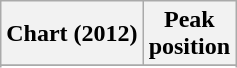<table class="wikitable sortable plainrowheaders">
<tr>
<th>Chart (2012)</th>
<th>Peak <br> position</th>
</tr>
<tr>
</tr>
<tr>
</tr>
</table>
